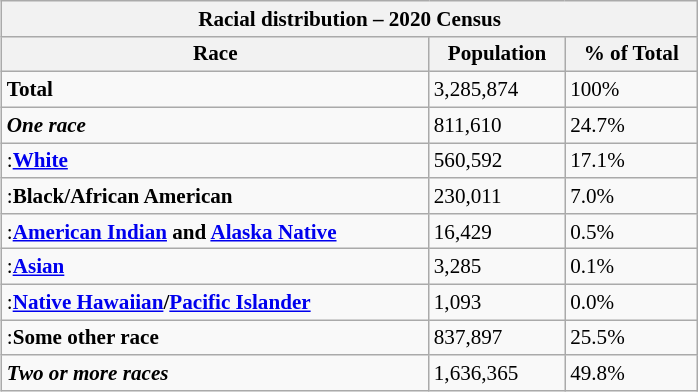<table class="wikitable collapsible collapsed" style="float:right; clear:right; margin: 0 0 0 1em; min-width:33em; font-size:88%">
<tr>
<th colspan=3>Racial distribution – 2020 Census</th>
</tr>
<tr>
<th>Race</th>
<th>Population</th>
<th>% of Total</th>
</tr>
<tr>
<td><strong>Total</strong></td>
<td>3,285,874</td>
<td>100%</td>
</tr>
<tr>
<td><strong><em>One race</em></strong></td>
<td>811,610</td>
<td>24.7%</td>
</tr>
<tr>
<td>:<strong><a href='#'>White</a></strong></td>
<td>560,592</td>
<td>17.1%</td>
</tr>
<tr>
<td>:<strong>Black/African American</strong></td>
<td>230,011</td>
<td>7.0%</td>
</tr>
<tr>
<td>:<strong><a href='#'>American Indian</a> and <a href='#'>Alaska Native</a></strong></td>
<td>16,429</td>
<td>0.5%</td>
</tr>
<tr>
<td>:<strong><a href='#'>Asian</a></strong></td>
<td>3,285</td>
<td>0.1%</td>
</tr>
<tr>
<td>:<strong><a href='#'>Native Hawaiian</a>/<a href='#'>Pacific Islander</a></strong></td>
<td>1,093</td>
<td>0.0%</td>
</tr>
<tr>
<td>:<strong>Some other race</strong></td>
<td>837,897</td>
<td>25.5%</td>
</tr>
<tr>
<td><strong><em>Two or more races</em></strong></td>
<td>1,636,365</td>
<td>49.8%</td>
</tr>
</table>
